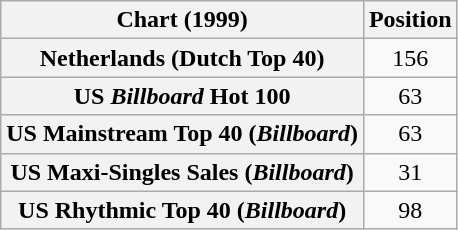<table class="wikitable sortable plainrowheaders" style="text-align:center">
<tr>
<th>Chart (1999)</th>
<th>Position</th>
</tr>
<tr>
<th scope="row">Netherlands (Dutch Top 40)</th>
<td>156</td>
</tr>
<tr>
<th scope="row">US <em>Billboard</em> Hot 100</th>
<td>63</td>
</tr>
<tr>
<th scope="row">US Mainstream Top 40 (<em>Billboard</em>)</th>
<td>63</td>
</tr>
<tr>
<th scope="row">US Maxi-Singles Sales (<em>Billboard</em>)</th>
<td>31</td>
</tr>
<tr>
<th scope="row">US Rhythmic Top 40 (<em>Billboard</em>)</th>
<td>98</td>
</tr>
</table>
